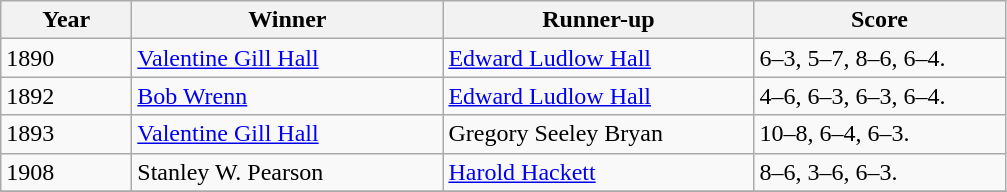<table class="wikitable">
<tr>
<th style="width:80px;">Year</th>
<th style="width:200px;">Winner</th>
<th style="width:200px;">Runner-up</th>
<th style="width:160px;">Score</th>
</tr>
<tr>
<td>1890</td>
<td> <a href='#'>Valentine Gill Hall</a></td>
<td> <a href='#'>Edward Ludlow Hall</a></td>
<td>6–3, 5–7, 8–6, 6–4.</td>
</tr>
<tr>
<td>1892</td>
<td> <a href='#'>Bob Wrenn</a></td>
<td> <a href='#'>Edward Ludlow Hall</a></td>
<td>4–6, 6–3, 6–3, 6–4.</td>
</tr>
<tr>
<td>1893</td>
<td> <a href='#'>Valentine Gill Hall</a></td>
<td> Gregory Seeley Bryan</td>
<td>10–8, 6–4, 6–3.</td>
</tr>
<tr>
<td>1908</td>
<td> Stanley W. Pearson</td>
<td> <a href='#'>Harold Hackett</a></td>
<td>8–6, 3–6, 6–3.</td>
</tr>
<tr>
</tr>
</table>
